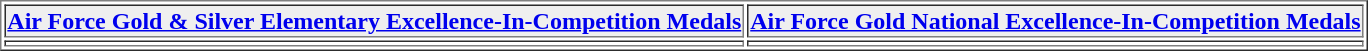<table align="center" border="1"  cellpadding="1">
<tr>
<th style="background:#efefef;"><a href='#'>Air Force Gold & Silver Elementary Excellence-In-Competition Medals</a></th>
<th style="background:#efefef;"><a href='#'>Air Force Gold National Excellence-In-Competition Medals</a></th>
</tr>
<tr>
<td></td>
<td></td>
</tr>
</table>
